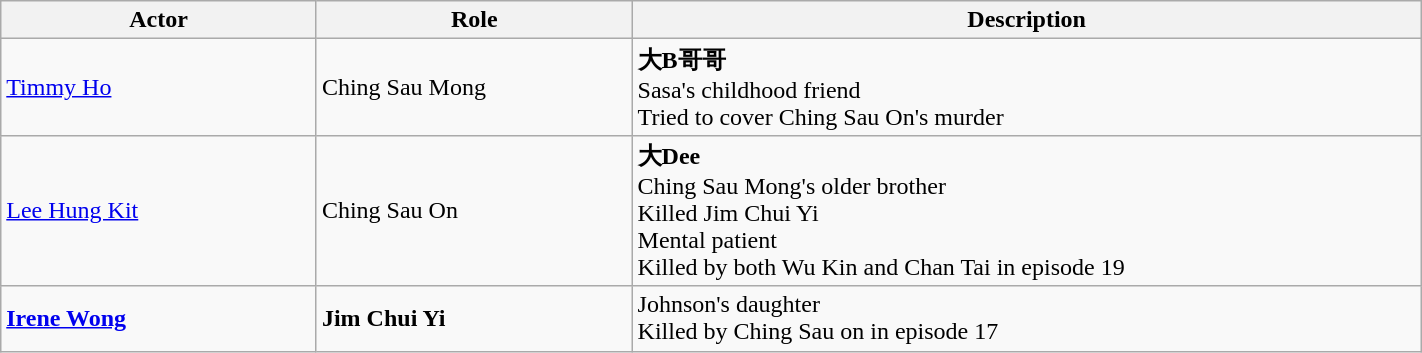<table class="wikitable" width="75%">
<tr>
<th style="width:6%">Actor</th>
<th style="width:6%">Role</th>
<th style="width:15%">Description</th>
</tr>
<tr>
<td><a href='#'>Timmy Ho</a></td>
<td>Ching Sau Mong</td>
<td><strong>大B哥哥</strong><br>Sasa's childhood friend<br>Tried to cover Ching Sau On's murder</td>
</tr>
<tr>
<td><a href='#'>Lee Hung Kit</a></td>
<td>Ching Sau On</td>
<td><strong>大Dee</strong><br>Ching Sau Mong's older brother<br>Killed Jim Chui Yi<br>Mental patient<br>Killed by both Wu Kin and Chan Tai in episode 19</td>
</tr>
<tr>
<td><strong><a href='#'>Irene Wong</a></strong></td>
<td><strong>Jim Chui Yi</strong></td>
<td>Johnson's daughter<br>Killed by Ching Sau on in episode 17</td>
</tr>
</table>
